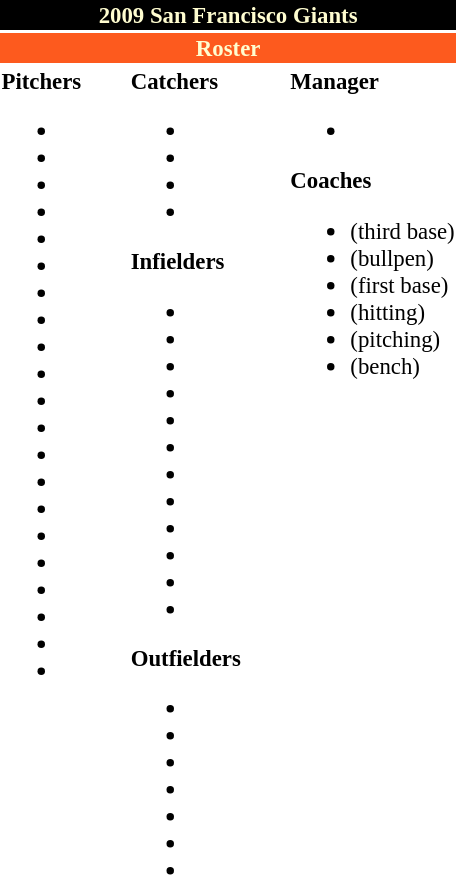<table class="toccolours" style="font-size: 95%;">
<tr>
<th colspan="10" style="background-color: black; color: #FFFDD0; text-align: center;">2009 San Francisco Giants</th>
</tr>
<tr>
<td colspan="10" style="background-color: #fd5a1e; color: #FFFDD0; text-align: center;"><strong>Roster</strong></td>
</tr>
<tr>
<td valign="top"><strong>Pitchers</strong><br><ul><li></li><li></li><li></li><li></li><li></li><li></li><li></li><li></li><li></li><li></li><li></li><li></li><li></li><li></li><li></li><li></li><li></li><li></li><li></li><li></li><li></li></ul></td>
<td width="25px"></td>
<td valign="top"><strong>Catchers</strong><br><ul><li></li><li></li><li></li><li></li></ul><strong>Infielders</strong><ul><li></li><li></li><li></li><li></li><li></li><li></li><li></li><li></li><li></li><li></li><li></li><li></li></ul><strong>Outfielders</strong><ul><li></li><li></li><li></li><li></li><li></li><li></li><li></li></ul></td>
<td width="25px"></td>
<td valign="top"><strong>Manager</strong><br><ul><li></li></ul><strong>Coaches</strong><ul><li> (third base)</li><li> (bullpen)</li><li> (first base)</li><li> (hitting)</li><li> (pitching)</li><li> (bench)</li></ul></td>
</tr>
<tr>
</tr>
</table>
